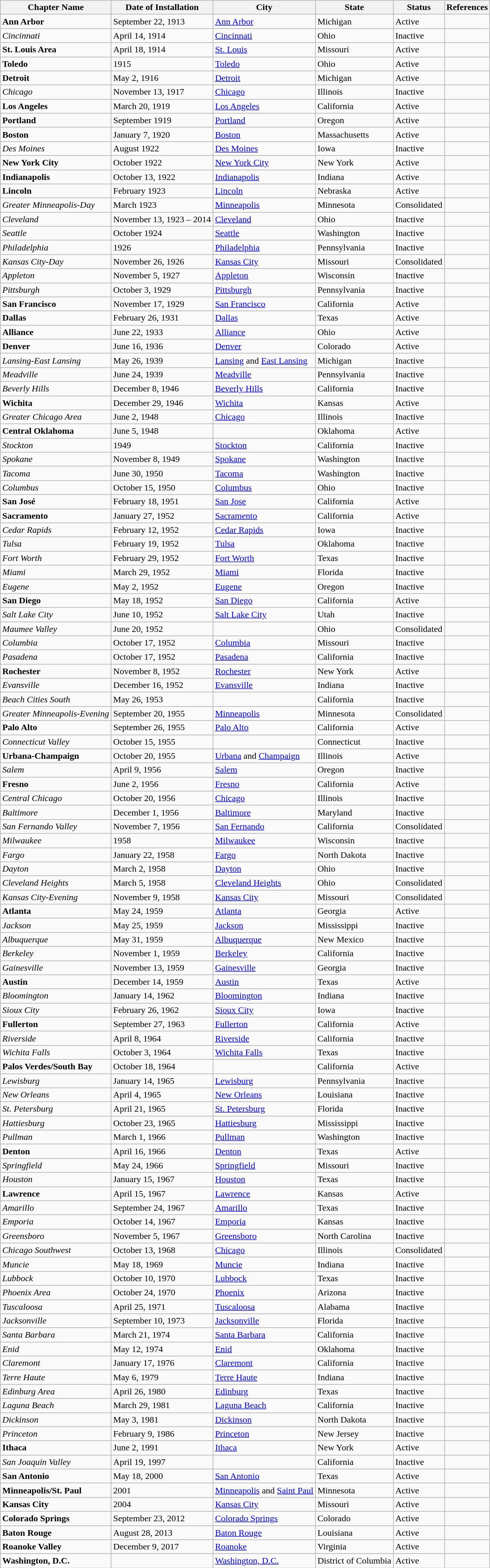<table class="wikitable sortable">
<tr>
<th>Chapter Name</th>
<th>Date of Installation</th>
<th>City</th>
<th>State</th>
<th>Status</th>
<th>References</th>
</tr>
<tr>
<td><strong>Ann Arbor</strong></td>
<td>September 22, 1913</td>
<td><a href='#'>Ann Arbor</a></td>
<td>Michigan</td>
<td>Active</td>
<td></td>
</tr>
<tr>
<td><em>Cincinnati</em></td>
<td>April 14, 1914</td>
<td><a href='#'>Cincinnati</a></td>
<td>Ohio</td>
<td>Inactive</td>
<td></td>
</tr>
<tr>
<td><strong>St. Louis Area</strong></td>
<td>April 18, 1914</td>
<td><a href='#'>St. Louis</a></td>
<td>Missouri</td>
<td>Active</td>
<td></td>
</tr>
<tr>
<td><strong>Toledo</strong></td>
<td>1915</td>
<td><a href='#'>Toledo</a></td>
<td>Ohio</td>
<td>Active</td>
<td></td>
</tr>
<tr>
<td><strong>Detroit</strong></td>
<td>May 2, 1916</td>
<td><a href='#'>Detroit</a></td>
<td>Michigan</td>
<td>Active</td>
<td></td>
</tr>
<tr>
<td><em>Chicago</em></td>
<td>November 13, 1917</td>
<td><a href='#'>Chicago</a></td>
<td>Illinois</td>
<td>Inactive</td>
<td></td>
</tr>
<tr>
<td><strong>Los Angeles</strong></td>
<td>March 20, 1919</td>
<td><a href='#'>Los Angeles</a></td>
<td>California</td>
<td>Active</td>
<td></td>
</tr>
<tr>
<td><strong>Portland</strong></td>
<td>September 1919</td>
<td><a href='#'>Portland</a></td>
<td>Oregon</td>
<td>Active</td>
<td></td>
</tr>
<tr>
<td><strong>Boston</strong></td>
<td>January 7, 1920</td>
<td><a href='#'>Boston</a></td>
<td>Massachusetts</td>
<td>Active</td>
<td></td>
</tr>
<tr>
<td><em>Des Moines</em></td>
<td>August 1922</td>
<td><a href='#'>Des Moines</a></td>
<td>Iowa</td>
<td>Inactive</td>
<td></td>
</tr>
<tr>
<td><strong>New York City</strong></td>
<td>October 1922</td>
<td><a href='#'>New York City</a></td>
<td>New York</td>
<td>Active</td>
<td></td>
</tr>
<tr>
<td><strong>Indianapolis</strong></td>
<td>October 13, 1922</td>
<td><a href='#'>Indianapolis</a></td>
<td>Indiana</td>
<td>Active</td>
<td></td>
</tr>
<tr>
<td><strong>Lincoln</strong></td>
<td>February 1923</td>
<td><a href='#'>Lincoln</a></td>
<td>Nebraska</td>
<td>Active</td>
<td></td>
</tr>
<tr>
<td><em>Greater Minneapolis-Day</em></td>
<td>March 1923</td>
<td><a href='#'>Minneapolis</a></td>
<td>Minnesota</td>
<td>Consolidated</td>
<td></td>
</tr>
<tr>
<td><em>Cleveland</em></td>
<td>November 13, 1923 – 2014</td>
<td><a href='#'>Cleveland</a></td>
<td>Ohio</td>
<td>Inactive</td>
<td></td>
</tr>
<tr>
<td><em>Seattle</em></td>
<td>October 1924</td>
<td><a href='#'>Seattle</a></td>
<td>Washington</td>
<td>Inactive</td>
<td></td>
</tr>
<tr>
<td><em>Philadelphia</em></td>
<td>1926</td>
<td><a href='#'>Philadelphia</a></td>
<td>Pennsylvania</td>
<td>Inactive</td>
<td></td>
</tr>
<tr>
<td><em>Kansas City-Day</em></td>
<td>November 26, 1926</td>
<td><a href='#'>Kansas City</a></td>
<td>Missouri</td>
<td>Consolidated</td>
<td></td>
</tr>
<tr>
<td><em>Appleton</em></td>
<td>November 5, 1927</td>
<td><a href='#'>Appleton</a></td>
<td>Wisconsin</td>
<td>Inactive</td>
<td></td>
</tr>
<tr>
<td><em>Pittsburgh</em></td>
<td>October 3, 1929</td>
<td><a href='#'>Pittsburgh</a></td>
<td>Pennsylvania</td>
<td>Inactive</td>
<td></td>
</tr>
<tr>
<td><strong>San Francisco</strong></td>
<td>November 17, 1929</td>
<td><a href='#'>San Francisco</a></td>
<td>California</td>
<td>Active</td>
<td></td>
</tr>
<tr>
<td><strong>Dallas</strong></td>
<td>February 26, 1931</td>
<td><a href='#'>Dallas</a></td>
<td>Texas</td>
<td>Active</td>
<td></td>
</tr>
<tr>
<td><strong>Alliance</strong></td>
<td>June 22, 1933</td>
<td><a href='#'>Alliance</a></td>
<td>Ohio</td>
<td>Active</td>
<td></td>
</tr>
<tr>
<td><strong>Denver</strong></td>
<td>June 16, 1936</td>
<td><a href='#'>Denver</a></td>
<td>Colorado</td>
<td>Active</td>
<td></td>
</tr>
<tr>
<td><em>Lansing-East Lansing</em></td>
<td>May 26, 1939</td>
<td><a href='#'>Lansing</a> and <a href='#'>East Lansing</a></td>
<td>Michigan</td>
<td>Inactive</td>
<td></td>
</tr>
<tr>
<td><em>Meadville</em></td>
<td>June 24, 1939</td>
<td><a href='#'>Meadville</a></td>
<td>Pennsylvania</td>
<td>Inactive</td>
<td></td>
</tr>
<tr>
<td><em>Beverly Hills</em></td>
<td>December 8, 1946</td>
<td><a href='#'>Beverly Hills</a></td>
<td>California</td>
<td>Inactive</td>
<td></td>
</tr>
<tr>
<td><strong>Wichita</strong></td>
<td>December 29, 1946</td>
<td><a href='#'>Wichita</a></td>
<td>Kansas</td>
<td>Active</td>
<td></td>
</tr>
<tr>
<td><em>Greater Chicago Area</em></td>
<td>June 2, 1948</td>
<td><a href='#'>Chicago</a></td>
<td>Illinois</td>
<td>Inactive</td>
<td></td>
</tr>
<tr>
<td><strong>Central Oklahoma</strong></td>
<td>June 5, 1948</td>
<td></td>
<td>Oklahoma</td>
<td>Active</td>
<td></td>
</tr>
<tr>
<td><em>Stockton</em></td>
<td>1949</td>
<td><a href='#'>Stockton</a></td>
<td>California</td>
<td>Inactive</td>
<td></td>
</tr>
<tr>
<td><em>Spokane</em></td>
<td>November 8, 1949</td>
<td><a href='#'>Spokane</a></td>
<td>Washington</td>
<td>Inactive</td>
<td></td>
</tr>
<tr>
<td><em>Tacoma</em></td>
<td>June 30, 1950</td>
<td><a href='#'>Tacoma</a></td>
<td>Washington</td>
<td>Inactive</td>
<td></td>
</tr>
<tr>
<td><em>Columbus</em></td>
<td>October 15, 1950</td>
<td><a href='#'>Columbus</a></td>
<td>Ohio</td>
<td>Inactive</td>
<td></td>
</tr>
<tr>
<td><strong>San José</strong></td>
<td>February 18, 1951</td>
<td><a href='#'>San Jose</a></td>
<td>California</td>
<td>Active</td>
<td></td>
</tr>
<tr>
<td><strong>Sacramento</strong></td>
<td>January 27, 1952</td>
<td><a href='#'>Sacramento</a></td>
<td>California</td>
<td>Active</td>
<td></td>
</tr>
<tr>
<td><em>Cedar Rapids</em></td>
<td>February 12, 1952</td>
<td><a href='#'>Cedar Rapids</a></td>
<td>Iowa</td>
<td>Inactive</td>
<td></td>
</tr>
<tr>
<td><em>Tulsa</em></td>
<td>February 19, 1952</td>
<td><a href='#'>Tulsa</a></td>
<td>Oklahoma</td>
<td>Inactive</td>
<td></td>
</tr>
<tr>
<td><em>Fort Worth</em></td>
<td>February 29, 1952</td>
<td><a href='#'>Fort Worth</a></td>
<td>Texas</td>
<td>Inactive</td>
<td></td>
</tr>
<tr>
<td><em>Miami</em></td>
<td>March 29, 1952</td>
<td><a href='#'>Miami</a></td>
<td>Florida</td>
<td>Inactive</td>
<td></td>
</tr>
<tr>
<td><em>Eugene</em></td>
<td>May 2, 1952</td>
<td><a href='#'>Eugene</a></td>
<td>Oregon</td>
<td>Inactive</td>
<td></td>
</tr>
<tr>
<td><strong>San Diego</strong></td>
<td>May 18, 1952</td>
<td><a href='#'>San Diego</a></td>
<td>California</td>
<td>Active</td>
<td></td>
</tr>
<tr>
<td><em>Salt Lake City</em></td>
<td>June 10, 1952</td>
<td><a href='#'>Salt Lake City</a></td>
<td>Utah</td>
<td>Inactive</td>
<td></td>
</tr>
<tr>
<td><em>Maumee Valley</em></td>
<td>June 20, 1952</td>
<td></td>
<td>Ohio</td>
<td>Consolidated</td>
<td></td>
</tr>
<tr>
<td><em>Columbia</em></td>
<td>October 17, 1952</td>
<td><a href='#'>Columbia</a></td>
<td>Missouri</td>
<td>Inactive</td>
<td></td>
</tr>
<tr>
<td><em>Pasadena</em></td>
<td>October 17, 1952</td>
<td><a href='#'>Pasadena</a></td>
<td>California</td>
<td>Inactive</td>
<td></td>
</tr>
<tr>
<td><strong>Rochester</strong></td>
<td>November 8, 1952</td>
<td><a href='#'>Rochester</a></td>
<td>New York</td>
<td>Active</td>
<td></td>
</tr>
<tr>
<td><em>Evansville</em></td>
<td>December 16, 1952</td>
<td><a href='#'>Evansville</a></td>
<td>Indiana</td>
<td>Inactive</td>
<td></td>
</tr>
<tr>
<td><em>Beach Cities South</em></td>
<td>May 26, 1953</td>
<td></td>
<td>California</td>
<td>Inactive</td>
<td></td>
</tr>
<tr>
<td><em>Greater Minneapolis-Evening</em></td>
<td>September 20, 1955</td>
<td><a href='#'>Minneapolis</a></td>
<td>Minnesota</td>
<td>Consolidated</td>
<td></td>
</tr>
<tr>
<td><strong>Palo Alto</strong></td>
<td>September 26, 1955</td>
<td><a href='#'>Palo Alto</a></td>
<td>California</td>
<td>Active</td>
<td></td>
</tr>
<tr>
<td><em>Connecticut Valley</em></td>
<td>October 15, 1955</td>
<td></td>
<td>Connecticut</td>
<td>Inactive</td>
<td></td>
</tr>
<tr>
<td><strong>Urbana-Champaign</strong></td>
<td>October 20, 1955</td>
<td><a href='#'>Urbana</a> and <a href='#'>Champaign</a></td>
<td>Illinois</td>
<td>Active</td>
<td></td>
</tr>
<tr>
<td><em>Salem</em></td>
<td>April 9, 1956</td>
<td><a href='#'>Salem</a></td>
<td>Oregon</td>
<td>Inactive</td>
<td></td>
</tr>
<tr>
<td><strong>Fresno</strong></td>
<td>June 2, 1956</td>
<td><a href='#'>Fresno</a></td>
<td>California</td>
<td>Active</td>
<td></td>
</tr>
<tr>
<td><em>Central Chicago</em></td>
<td>October 20, 1956</td>
<td><a href='#'>Chicago</a></td>
<td>Illinois</td>
<td>Inactive</td>
<td></td>
</tr>
<tr>
<td><em>Baltimore</em></td>
<td>December 1, 1956</td>
<td><a href='#'>Baltimore</a></td>
<td>Maryland</td>
<td>Inactive</td>
<td></td>
</tr>
<tr>
<td><em>San Fernando Valley</em></td>
<td>November 7, 1956</td>
<td><a href='#'>San Fernando</a></td>
<td>California</td>
<td>Consolidated</td>
<td></td>
</tr>
<tr>
<td><em>Milwaukee</em></td>
<td>1958</td>
<td><a href='#'>Milwaukee</a></td>
<td>Wisconsin</td>
<td>Inactive</td>
<td></td>
</tr>
<tr>
<td><em>Fargo</em></td>
<td>January 22, 1958</td>
<td><a href='#'>Fargo</a></td>
<td>North Dakota</td>
<td>Inactive</td>
<td></td>
</tr>
<tr>
<td><em>Dayton</em></td>
<td>March 2, 1958</td>
<td><a href='#'>Dayton</a></td>
<td>Ohio</td>
<td>Inactive</td>
<td></td>
</tr>
<tr>
<td><em>Cleveland Heights</em></td>
<td>March 5, 1958</td>
<td><a href='#'>Cleveland Heights</a></td>
<td>Ohio</td>
<td>Consolidated</td>
<td></td>
</tr>
<tr>
<td><em>Kansas City-Evening</em></td>
<td>November 9, 1958</td>
<td><a href='#'>Kansas City</a></td>
<td>Missouri</td>
<td>Consolidated</td>
<td></td>
</tr>
<tr>
<td><strong>Atlanta</strong></td>
<td>May 24, 1959</td>
<td><a href='#'>Atlanta</a></td>
<td>Georgia</td>
<td>Active</td>
<td></td>
</tr>
<tr>
<td><em>Jackson</em></td>
<td>May 25, 1959</td>
<td><a href='#'>Jackson</a></td>
<td>Mississippi</td>
<td>Inactive</td>
<td></td>
</tr>
<tr>
<td><em>Albuquerque</em></td>
<td>May 31, 1959</td>
<td><a href='#'>Albuquerque</a></td>
<td>New Mexico</td>
<td>Inactive</td>
<td></td>
</tr>
<tr>
<td><em>Berkeley</em></td>
<td>November 1, 1959</td>
<td><a href='#'>Berkeley</a></td>
<td>California</td>
<td>Inactive</td>
<td></td>
</tr>
<tr>
<td><em>Gainesville</em></td>
<td>November 13, 1959</td>
<td><a href='#'>Gainesville</a></td>
<td>Georgia</td>
<td>Inactive</td>
<td></td>
</tr>
<tr>
<td><strong>Austin</strong></td>
<td>December 14, 1959</td>
<td><a href='#'>Austin</a></td>
<td>Texas</td>
<td>Active</td>
<td></td>
</tr>
<tr>
<td><em>Bloomington</em></td>
<td>January 14, 1962</td>
<td><a href='#'>Bloomington</a></td>
<td>Indiana</td>
<td>Inactive</td>
<td></td>
</tr>
<tr>
<td><em>Sioux City</em></td>
<td>February 26, 1962</td>
<td><a href='#'>Sioux City</a></td>
<td>Iowa</td>
<td>Inactive</td>
<td></td>
</tr>
<tr>
<td><strong>Fullerton</strong></td>
<td>September 27, 1963</td>
<td><a href='#'>Fullerton</a></td>
<td>California</td>
<td>Active</td>
<td></td>
</tr>
<tr>
<td><em>Riverside</em></td>
<td>April 8, 1964</td>
<td><a href='#'>Riverside</a></td>
<td>California</td>
<td>Inactive</td>
<td></td>
</tr>
<tr>
<td><em>Wichita Falls</em></td>
<td>October 3, 1964</td>
<td><a href='#'>Wichita Falls</a></td>
<td>Texas</td>
<td>Inactive</td>
<td></td>
</tr>
<tr>
<td><strong>Palos Verdes/South Bay</strong></td>
<td>October 18, 1964</td>
<td></td>
<td>California</td>
<td>Active</td>
<td></td>
</tr>
<tr>
<td><em>Lewisburg</em></td>
<td>January 14, 1965</td>
<td><a href='#'>Lewisburg</a></td>
<td>Pennsylvania</td>
<td>Inactive</td>
<td></td>
</tr>
<tr>
<td><em>New Orleans</em></td>
<td>April 4, 1965</td>
<td><a href='#'>New Orleans</a></td>
<td>Louisiana</td>
<td>Inactive</td>
<td></td>
</tr>
<tr>
<td><em>St. Petersburg</em></td>
<td>April 21, 1965</td>
<td><a href='#'>St. Petersburg</a></td>
<td>Florida</td>
<td>Inactive</td>
<td></td>
</tr>
<tr>
<td><em>Hattiesburg</em></td>
<td>October 23, 1965</td>
<td><a href='#'>Hattiesburg</a></td>
<td>Mississippi</td>
<td>Inactive</td>
<td></td>
</tr>
<tr>
<td><em>Pullman</em></td>
<td>March 1, 1966</td>
<td><a href='#'>Pullman</a></td>
<td>Washington</td>
<td>Inactive</td>
<td></td>
</tr>
<tr>
<td><strong>Denton</strong></td>
<td>April 16, 1966</td>
<td><a href='#'>Denton</a></td>
<td>Texas</td>
<td>Active</td>
<td></td>
</tr>
<tr>
<td><em>Springfield</em></td>
<td>May 24, 1966</td>
<td><a href='#'>Springfield</a></td>
<td>Missouri</td>
<td>Inactive</td>
<td></td>
</tr>
<tr>
<td><em>Houston</em></td>
<td>January 15, 1967</td>
<td><a href='#'>Houston</a></td>
<td>Texas</td>
<td>Inactive</td>
<td></td>
</tr>
<tr>
<td><strong>Lawrence</strong></td>
<td>April 15, 1967</td>
<td><a href='#'>Lawrence</a></td>
<td>Kansas</td>
<td>Active</td>
<td></td>
</tr>
<tr>
<td><em>Amarillo</em></td>
<td>September 24, 1967</td>
<td><a href='#'>Amarillo</a></td>
<td>Texas</td>
<td>Inactive</td>
<td></td>
</tr>
<tr>
<td><em>Emporia</em></td>
<td>October 14, 1967</td>
<td><a href='#'>Emporia</a></td>
<td>Kansas</td>
<td>Inactive</td>
<td></td>
</tr>
<tr>
<td><em>Greensboro</em></td>
<td>November 5, 1967</td>
<td><a href='#'>Greensboro</a></td>
<td>North Carolina</td>
<td>Inactive</td>
<td></td>
</tr>
<tr>
<td><em>Chicago Southwest</em></td>
<td>October 13, 1968</td>
<td><a href='#'>Chicago</a></td>
<td>Illinois</td>
<td>Consolidated</td>
<td></td>
</tr>
<tr>
<td><em>Muncie</em></td>
<td>May 18, 1969</td>
<td><a href='#'>Muncie</a></td>
<td>Indiana</td>
<td>Inactive</td>
<td></td>
</tr>
<tr>
<td><em>Lubbock</em></td>
<td>October 10, 1970</td>
<td><a href='#'>Lubbock</a></td>
<td>Texas</td>
<td>Inactive</td>
<td></td>
</tr>
<tr>
<td><em>Phoenix Area</em></td>
<td>October 24, 1970</td>
<td><a href='#'>Phoenix</a></td>
<td>Arizona</td>
<td>Inactive</td>
<td></td>
</tr>
<tr>
<td><em>Tuscaloosa</em></td>
<td>April 25, 1971</td>
<td><a href='#'>Tuscaloosa</a></td>
<td>Alabama</td>
<td>Inactive</td>
<td></td>
</tr>
<tr>
<td><em>Jacksonville</em></td>
<td>September 10, 1973</td>
<td><a href='#'>Jacksonville</a></td>
<td>Florida</td>
<td>Inactive</td>
<td></td>
</tr>
<tr>
<td><em>Santa Barbara</em></td>
<td>March 21, 1974</td>
<td><a href='#'>Santa Barbara</a></td>
<td>California</td>
<td>Inactive</td>
<td></td>
</tr>
<tr>
<td><em>Enid</em></td>
<td>May 12, 1974</td>
<td><a href='#'>Enid</a></td>
<td>Oklahoma</td>
<td>Inactive</td>
<td></td>
</tr>
<tr>
<td><em>Claremont</em></td>
<td>January 17, 1976</td>
<td><a href='#'>Claremont</a></td>
<td>California</td>
<td>Inactive</td>
<td></td>
</tr>
<tr>
<td><em>Terre Haute</em></td>
<td>May 6, 1979</td>
<td><a href='#'>Terre Haute</a></td>
<td>Indiana</td>
<td>Inactive</td>
<td></td>
</tr>
<tr>
<td><em>Edinburg Area</em></td>
<td>April 26, 1980</td>
<td><a href='#'>Edinburg</a></td>
<td>Texas</td>
<td>Inactive</td>
<td></td>
</tr>
<tr>
<td><em>Laguna Beach</em></td>
<td>March 29, 1981</td>
<td><a href='#'>Laguna Beach</a></td>
<td>California</td>
<td>Inactive</td>
<td></td>
</tr>
<tr>
<td><em>Dickinson</em></td>
<td>May 3, 1981</td>
<td><a href='#'>Dickinson</a></td>
<td>North Dakota</td>
<td>Inactive</td>
<td></td>
</tr>
<tr>
<td><em>Princeton</em></td>
<td>February 9, 1986</td>
<td><a href='#'>Princeton</a></td>
<td>New Jersey</td>
<td>Inactive</td>
<td></td>
</tr>
<tr>
<td><strong>Ithaca</strong></td>
<td>June 2, 1991</td>
<td><a href='#'>Ithaca</a></td>
<td>New York</td>
<td>Active</td>
<td></td>
</tr>
<tr>
<td><em>San Joaquin Valley</em></td>
<td>April 19, 1997</td>
<td></td>
<td>California</td>
<td>Inactive</td>
<td></td>
</tr>
<tr>
<td><strong>San Antonio</strong></td>
<td>May 18, 2000</td>
<td><a href='#'>San Antonio</a></td>
<td>Texas</td>
<td>Active</td>
<td></td>
</tr>
<tr>
<td><strong>Minneapolis/St. Paul</strong></td>
<td>2001</td>
<td><a href='#'>Minneapolis</a> and <a href='#'>Saint Paul</a></td>
<td>Minnesota</td>
<td>Active</td>
<td></td>
</tr>
<tr>
<td><strong>Kansas City</strong></td>
<td>2004</td>
<td><a href='#'>Kansas City</a></td>
<td>Missouri</td>
<td>Active</td>
<td></td>
</tr>
<tr>
<td><strong>Colorado Springs</strong></td>
<td>September 23, 2012</td>
<td><a href='#'>Colorado Springs</a></td>
<td>Colorado</td>
<td>Active</td>
<td></td>
</tr>
<tr>
<td><strong>Baton Rouge</strong></td>
<td>August 28, 2013</td>
<td><a href='#'>Baton Rouge</a></td>
<td>Louisiana</td>
<td>Active</td>
<td></td>
</tr>
<tr>
<td><strong>Roanoke Valley</strong></td>
<td>December 9, 2017</td>
<td><a href='#'>Roanoke</a></td>
<td>Virginia</td>
<td>Active</td>
<td></td>
</tr>
<tr>
<td><strong>Washington, D.C.</strong></td>
<td></td>
<td><a href='#'>Washington, D.C.</a></td>
<td>District of Columbia</td>
<td>Active</td>
<td></td>
</tr>
</table>
